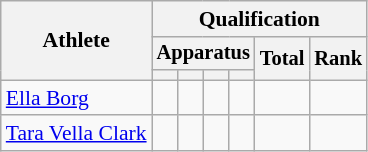<table class="wikitable" style="font-size:90%">
<tr>
<th rowspan=3>Athlete</th>
<th colspan=6>Qualification</th>
</tr>
<tr style="font-size:95%">
<th colspan=4>Apparatus</th>
<th rowspan=2>Total</th>
<th rowspan=2>Rank</th>
</tr>
<tr style="font-size:95%">
<th></th>
<th></th>
<th></th>
<th></th>
</tr>
<tr align=center>
<td align=left><a href='#'>Ella Borg</a></td>
<td></td>
<td></td>
<td></td>
<td></td>
<td></td>
<td></td>
</tr>
<tr align=center>
<td align=left><a href='#'>Tara Vella Clark</a></td>
<td></td>
<td></td>
<td></td>
<td></td>
<td></td>
<td></td>
</tr>
</table>
